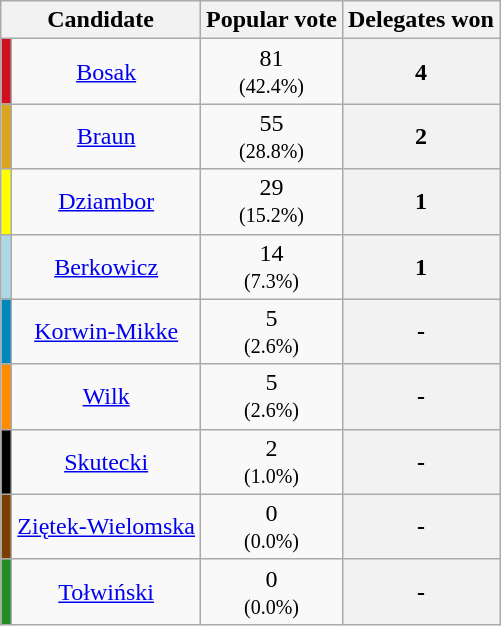<table class="wikitable sortable" style="text-align:center;">
<tr>
<th colspan=2>Candidate</th>
<th>Popular vote</th>
<th>Delegates won</th>
</tr>
<tr>
<td style="background:#CF1020;"></td>
<td><a href='#'>Bosak</a></td>
<td>81<br><small>(42.4%)</small></td>
<th scope="row" data-sort-value="4">4</th>
</tr>
<tr>
<td style="background:#DAA520;"></td>
<td><a href='#'>Braun</a></td>
<td>55<br><small>(28.8%)</small></td>
<th scope="row" data-sort-value="2">2</th>
</tr>
<tr>
<td style="background:#FFFF00;"></td>
<td><a href='#'>Dziambor</a></td>
<td>29<br><small>(15.2%)</small></td>
<th scope="row" data-sort-value="1">1</th>
</tr>
<tr>
<td style="background:#ADD8E6;"></td>
<td><a href='#'>Berkowicz</a></td>
<td>14<br><small>(7.3%)</small></td>
<th scope="row" data-sort-value="1">1</th>
</tr>
<tr>
<td style="background:#0087BD;"></td>
<td><a href='#'>Korwin-Mikke</a></td>
<td>5<br><small>(2.6%)</small></td>
<th scope="row" data-sort-value="-">-</th>
</tr>
<tr>
<td style="background:#FF8C00;"></td>
<td><a href='#'>Wilk</a></td>
<td>5<br><small>(2.6%)</small></td>
<th scope="row" data-sort-value="-">-</th>
</tr>
<tr>
<td style="background:#000000;"></td>
<td><a href='#'>Skutecki</a></td>
<td>2<br><small>(1.0%)</small></td>
<th scope="row" data-sort-value="-">-</th>
</tr>
<tr>
<td style="background:#7B3F00;"></td>
<td><a href='#'>Ziętek-Wielomska</a></td>
<td>0<br><small>(0.0%)</small></td>
<th scope="row" data-sort-value="-">-</th>
</tr>
<tr>
<td style="background:#228B22;"></td>
<td><a href='#'>Tołwiński</a></td>
<td>0<br><small>(0.0%)</small></td>
<th scope="row" data-sort-value="-">-</th>
</tr>
</table>
